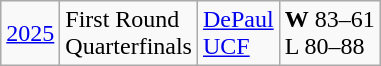<table class="wikitable">
<tr>
<td><a href='#'>2025</a></td>
<td>First Round<br>Quarterfinals</td>
<td><a href='#'>DePaul</a><br><a href='#'>UCF</a></td>
<td><strong>W</strong> 83–61<br>L 80–88</td>
</tr>
</table>
